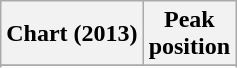<table class="wikitable plainrowheaders sortable" style="text-align:center">
<tr>
<th scope="col">Chart (2013)</th>
<th scope="col">Peak<br>position</th>
</tr>
<tr>
</tr>
<tr>
</tr>
<tr>
</tr>
<tr>
</tr>
</table>
